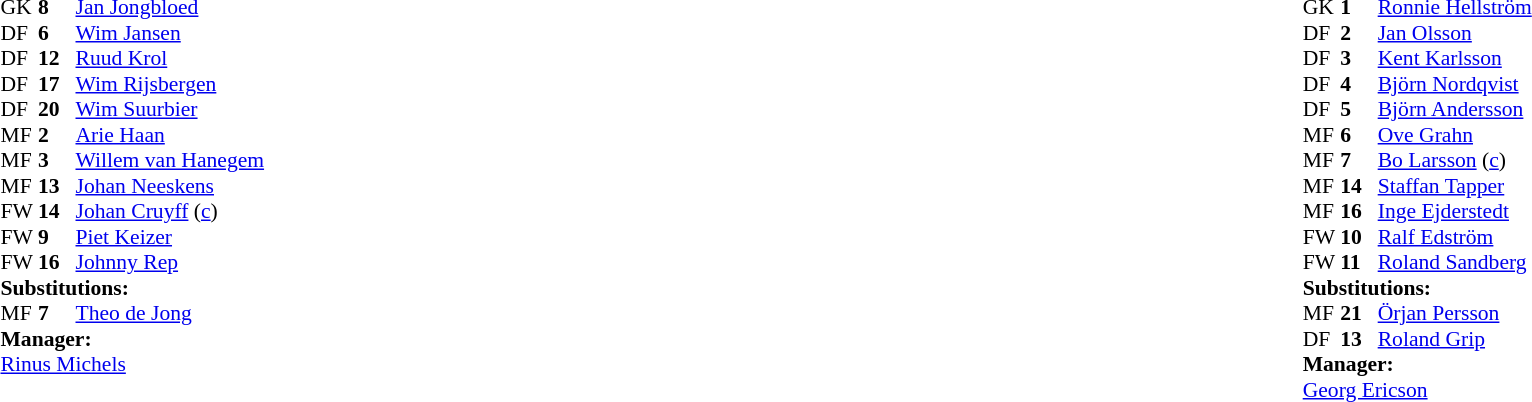<table width="100%">
<tr>
<td valign="top" width="50%"><br><table style="font-size: 90%" cellspacing="0" cellpadding="0">
<tr>
<th width="25"></th>
<th width="25"></th>
</tr>
<tr>
<td>GK</td>
<td><strong>8</strong></td>
<td><a href='#'>Jan Jongbloed</a></td>
</tr>
<tr>
<td>DF</td>
<td><strong>6</strong></td>
<td><a href='#'>Wim Jansen</a></td>
</tr>
<tr>
<td>DF</td>
<td><strong>12</strong></td>
<td><a href='#'>Ruud Krol</a></td>
</tr>
<tr>
<td>DF</td>
<td><strong>17</strong></td>
<td><a href='#'>Wim Rijsbergen</a></td>
</tr>
<tr>
<td>DF</td>
<td><strong>20</strong></td>
<td><a href='#'>Wim Suurbier</a></td>
</tr>
<tr>
<td>MF</td>
<td><strong>2</strong></td>
<td><a href='#'>Arie Haan</a></td>
</tr>
<tr>
<td>MF</td>
<td><strong>3</strong></td>
<td><a href='#'>Willem van Hanegem</a></td>
<td></td>
<td></td>
</tr>
<tr>
<td>MF</td>
<td><strong>13</strong></td>
<td><a href='#'>Johan Neeskens</a></td>
</tr>
<tr>
<td>FW</td>
<td><strong>14</strong></td>
<td><a href='#'>Johan Cruyff</a> (<a href='#'>c</a>)</td>
</tr>
<tr>
<td>FW</td>
<td><strong>9</strong></td>
<td><a href='#'>Piet Keizer</a></td>
</tr>
<tr>
<td>FW</td>
<td><strong>16</strong></td>
<td><a href='#'>Johnny Rep</a></td>
<td></td>
</tr>
<tr>
<td colspan=3><strong>Substitutions:</strong></td>
</tr>
<tr>
<td>MF</td>
<td><strong>7</strong></td>
<td><a href='#'>Theo de Jong</a></td>
<td></td>
<td></td>
</tr>
<tr>
<td colspan=3><strong>Manager:</strong></td>
</tr>
<tr>
<td colspan="4"><a href='#'>Rinus Michels</a></td>
</tr>
</table>
</td>
<td valign="top" width="50%"><br><table style="font-size: 90%" cellspacing="0" cellpadding="0" align=center>
<tr>
<th width="25"></th>
<th width="25"></th>
</tr>
<tr>
<td>GK</td>
<td><strong>1</strong></td>
<td><a href='#'>Ronnie Hellström</a></td>
</tr>
<tr>
<td>DF</td>
<td><strong>2</strong></td>
<td><a href='#'>Jan Olsson</a></td>
<td></td>
<td></td>
</tr>
<tr>
<td>DF</td>
<td><strong>3</strong></td>
<td><a href='#'>Kent Karlsson</a></td>
</tr>
<tr>
<td>DF</td>
<td><strong>4</strong></td>
<td><a href='#'>Björn Nordqvist</a></td>
<td></td>
</tr>
<tr>
<td>DF</td>
<td><strong>5</strong></td>
<td><a href='#'>Björn Andersson</a></td>
<td></td>
</tr>
<tr>
<td>MF</td>
<td><strong>6</strong></td>
<td><a href='#'>Ove Grahn</a></td>
<td></td>
</tr>
<tr>
<td>MF</td>
<td><strong>7</strong></td>
<td><a href='#'>Bo Larsson</a> (<a href='#'>c</a>)</td>
</tr>
<tr>
<td>MF</td>
<td><strong>14</strong></td>
<td><a href='#'>Staffan Tapper</a></td>
<td></td>
<td></td>
</tr>
<tr>
<td>MF</td>
<td><strong>16</strong></td>
<td><a href='#'>Inge Ejderstedt</a></td>
</tr>
<tr>
<td>FW</td>
<td><strong>10</strong></td>
<td><a href='#'>Ralf Edström</a></td>
</tr>
<tr>
<td>FW</td>
<td><strong>11</strong></td>
<td><a href='#'>Roland Sandberg</a></td>
</tr>
<tr>
<td colspan=3><strong>Substitutions:</strong></td>
</tr>
<tr>
<td>MF</td>
<td><strong>21</strong></td>
<td><a href='#'>Örjan Persson</a></td>
<td></td>
<td></td>
</tr>
<tr>
<td>DF</td>
<td><strong>13</strong></td>
<td><a href='#'>Roland Grip</a></td>
<td></td>
<td></td>
</tr>
<tr>
<td colspan=3><strong>Manager:</strong></td>
</tr>
<tr>
<td colspan="4"><a href='#'>Georg Ericson</a></td>
</tr>
</table>
</td>
</tr>
</table>
